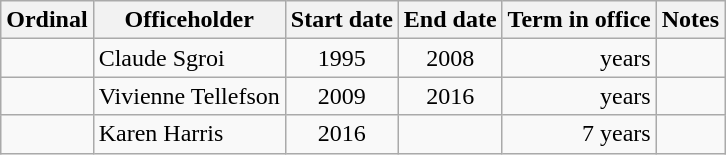<table class="wikitable">
<tr>
<th>Ordinal</th>
<th>Officeholder</th>
<th>Start date</th>
<th>End date</th>
<th>Term in office</th>
<th>Notes</th>
</tr>
<tr>
<td align="center"></td>
<td>Claude Sgroi</td>
<td align="center">1995</td>
<td align="center">2008</td>
<td align="right"> years</td>
<td></td>
</tr>
<tr>
<td align="center"></td>
<td>Vivienne Tellefson</td>
<td align="center">2009</td>
<td align="center">2016</td>
<td align="right"> years</td>
<td></td>
</tr>
<tr>
<td align="center"></td>
<td>Karen Harris</td>
<td align="center">2016</td>
<td align="center"></td>
<td align="right">7 years</td>
<td></td>
</tr>
</table>
